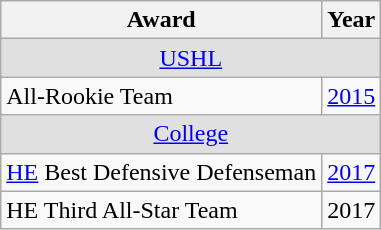<table class="wikitable">
<tr>
<th>Award</th>
<th>Year</th>
</tr>
<tr ALIGN="center" bgcolor="#e0e0e0">
<td colspan="3"><a href='#'>USHL</a></td>
</tr>
<tr>
<td>All-Rookie Team</td>
<td><a href='#'>2015</a></td>
</tr>
<tr ALIGN="center" bgcolor="#e0e0e0">
<td colspan="3"><a href='#'>College</a></td>
</tr>
<tr>
<td><a href='#'>HE</a> Best Defensive Defenseman</td>
<td><a href='#'>2017</a></td>
</tr>
<tr>
<td>HE Third All-Star Team</td>
<td>2017</td>
</tr>
</table>
